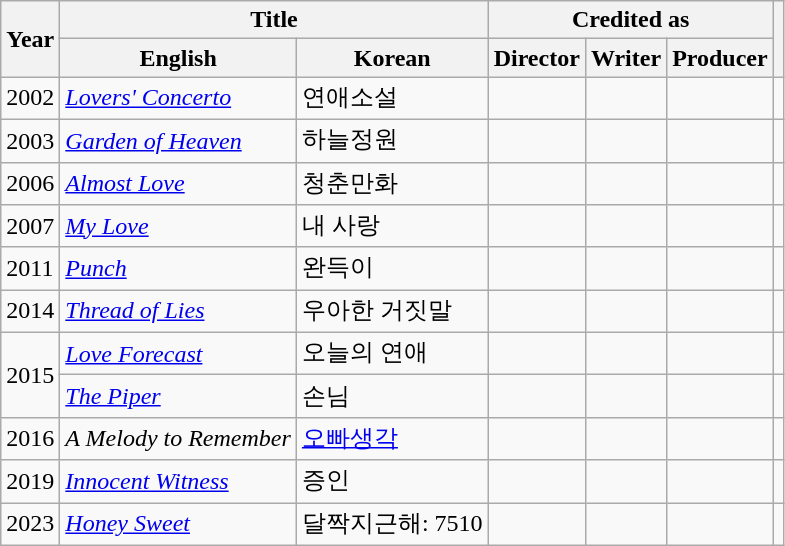<table class="wikitable sortable plainrowheaders">
<tr>
<th rowspan="2">Year</th>
<th colspan="2">Title</th>
<th colspan="3" class="unsortable">Credited as</th>
<th rowspan="2" class="unsortable"></th>
</tr>
<tr>
<th>English</th>
<th>Korean</th>
<th>Director</th>
<th>Writer</th>
<th>Producer</th>
</tr>
<tr>
<td>2002</td>
<td><em><a href='#'>Lovers' Concerto</a></em></td>
<td>연애소설</td>
<td></td>
<td></td>
<td></td>
<td></td>
</tr>
<tr>
<td>2003</td>
<td><em><a href='#'>Garden of Heaven</a></em></td>
<td>하늘정원</td>
<td></td>
<td></td>
<td></td>
<td></td>
</tr>
<tr>
<td>2006</td>
<td><em><a href='#'>Almost Love</a></em></td>
<td>청춘만화</td>
<td></td>
<td></td>
<td></td>
<td></td>
</tr>
<tr>
<td>2007</td>
<td><em><a href='#'>My Love</a></em></td>
<td>내 사랑</td>
<td></td>
<td></td>
<td></td>
<td></td>
</tr>
<tr>
<td>2011</td>
<td><em><a href='#'>Punch</a></em></td>
<td>완득이</td>
<td></td>
<td></td>
<td></td>
<td></td>
</tr>
<tr>
<td>2014</td>
<td><em><a href='#'>Thread of Lies</a></em></td>
<td>우아한 거짓말</td>
<td></td>
<td></td>
<td></td>
<td></td>
</tr>
<tr>
<td rowspan="2">2015</td>
<td><em><a href='#'>Love Forecast</a></em></td>
<td>오늘의 연애</td>
<td></td>
<td></td>
<td></td>
<td></td>
</tr>
<tr>
<td><em><a href='#'>The Piper</a></em></td>
<td>손님</td>
<td></td>
<td></td>
<td></td>
<td></td>
</tr>
<tr>
<td>2016</td>
<td><em>A Melody to Remember</em></td>
<td><a href='#'>오빠생각</a></td>
<td></td>
<td></td>
<td></td>
<td></td>
</tr>
<tr>
<td>2019</td>
<td><em><a href='#'>Innocent Witness</a></em></td>
<td>증인</td>
<td></td>
<td></td>
<td></td>
<td></td>
</tr>
<tr>
<td>2023</td>
<td><em><a href='#'>Honey Sweet</a></em></td>
<td>달짝지근해: 7510</td>
<td></td>
<td></td>
<td></td>
<td></td>
</tr>
</table>
